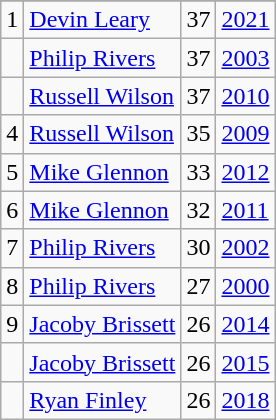<table class="wikitable">
<tr>
</tr>
<tr>
<td>1</td>
<td><a href='#'>Devin Leary</a></td>
<td><abbr>37</abbr></td>
<td><a href='#'>2021</a></td>
</tr>
<tr>
<td></td>
<td><a href='#'>Philip Rivers</a></td>
<td><abbr>37</abbr></td>
<td><a href='#'>2003</a></td>
</tr>
<tr>
<td></td>
<td><a href='#'>Russell Wilson</a></td>
<td><abbr>37</abbr></td>
<td><a href='#'>2010</a></td>
</tr>
<tr>
<td>4</td>
<td><a href='#'>Russell Wilson</a></td>
<td><abbr>35</abbr></td>
<td><a href='#'>2009</a></td>
</tr>
<tr>
<td>5</td>
<td><a href='#'>Mike Glennon</a></td>
<td><abbr>33</abbr></td>
<td><a href='#'>2012</a></td>
</tr>
<tr>
<td>6</td>
<td><a href='#'>Mike Glennon</a></td>
<td><abbr>32</abbr></td>
<td><a href='#'>2011</a></td>
</tr>
<tr>
<td>7</td>
<td><a href='#'>Philip Rivers</a></td>
<td><abbr>30</abbr></td>
<td><a href='#'>2002</a></td>
</tr>
<tr>
<td>8</td>
<td><a href='#'>Philip Rivers</a></td>
<td><abbr>27</abbr></td>
<td><a href='#'>2000</a></td>
</tr>
<tr>
<td>9</td>
<td><a href='#'>Jacoby Brissett</a></td>
<td><abbr>26</abbr></td>
<td><a href='#'>2014</a></td>
</tr>
<tr>
<td></td>
<td><a href='#'>Jacoby Brissett</a></td>
<td><abbr>26</abbr></td>
<td><a href='#'>2015</a></td>
</tr>
<tr>
<td></td>
<td><a href='#'>Ryan Finley</a></td>
<td><abbr>26</abbr></td>
<td><a href='#'>2018</a></td>
</tr>
</table>
